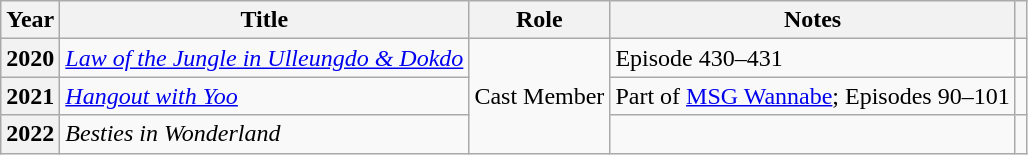<table class="wikitable plainrowheaders">
<tr>
<th scope="col">Year</th>
<th scope="col">Title</th>
<th scope="col">Role</th>
<th scope="col">Notes</th>
<th scope="col" class="unsortable"></th>
</tr>
<tr>
<th scope="row">2020</th>
<td><em><a href='#'>Law of the Jungle in Ulleungdo & Dokdo</a></em></td>
<td rowspan="3">Cast Member</td>
<td>Episode 430–431</td>
<td style="text-align:center"></td>
</tr>
<tr>
<th scope="row">2021</th>
<td><em><a href='#'>Hangout with Yoo</a></em></td>
<td>Part of <a href='#'>MSG Wannabe</a>; Episodes 90–101</td>
<td style="text-align:center"></td>
</tr>
<tr>
<th scope="row">2022</th>
<td><em>Besties in Wonderland</em></td>
<td></td>
<td style="text-align:center"></td>
</tr>
</table>
